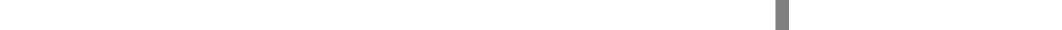<table style="width:1000px; text-align:center;">
<tr style="color:white;">
<td style="background:"><strong>45.5%</strong></td>
<td style="background:">10.2%</td>
<td style="background:gray; width:0.9%;"></td>
<td style="background:">43.4%</td>
</tr>
<tr>
<td></td>
<td></td>
<td></td>
<td></td>
</tr>
</table>
